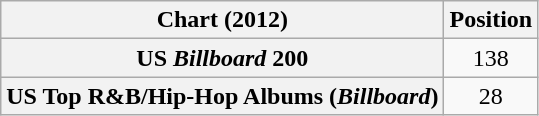<table class="wikitable plainrowheaders" style="text-align:center">
<tr>
<th scope="col">Chart (2012)</th>
<th scope="col">Position</th>
</tr>
<tr>
<th scope="row">US <em>Billboard</em> 200</th>
<td>138</td>
</tr>
<tr>
<th scope="row">US Top R&B/Hip-Hop Albums (<em>Billboard</em>)</th>
<td>28</td>
</tr>
</table>
